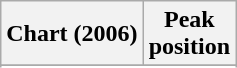<table class="wikitable sortable">
<tr>
<th align="left">Chart (2006)</th>
<th align="center">Peak<br>position</th>
</tr>
<tr>
</tr>
<tr>
</tr>
<tr>
</tr>
</table>
